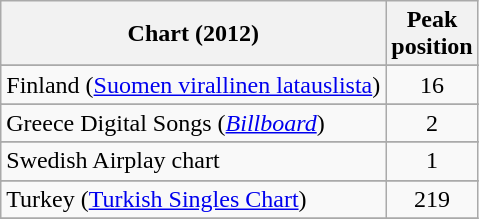<table class="wikitable sortable">
<tr>
<th>Chart (2012)</th>
<th align="center">Peak<br>position</th>
</tr>
<tr>
</tr>
<tr>
</tr>
<tr>
</tr>
<tr>
</tr>
<tr>
<td>Finland (<a href='#'>Suomen virallinen latauslista</a>)</td>
<td style="text-align:center;">16</td>
</tr>
<tr>
</tr>
<tr>
<td>Greece Digital Songs (<em><a href='#'>Billboard</a></em>)</td>
<td style="text-align:center;">2</td>
</tr>
<tr>
</tr>
<tr>
</tr>
<tr>
</tr>
<tr>
</tr>
<tr>
<td>Swedish Airplay chart</td>
<td style="text-align:center;">1</td>
</tr>
<tr>
</tr>
<tr>
<td>Turkey (<a href='#'>Turkish Singles Chart</a>)</td>
<td align="center">219</td>
</tr>
<tr>
</tr>
</table>
